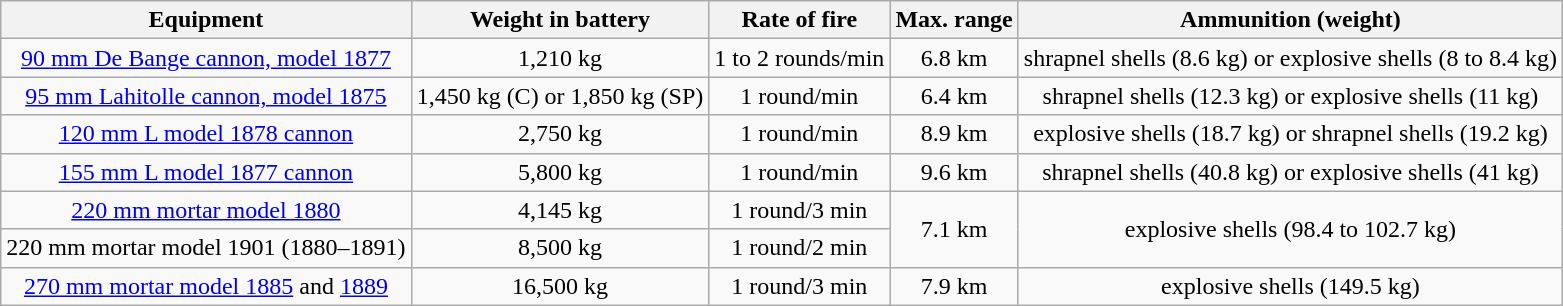<table class="wikitable sortable center" style="text-align:center;">
<tr>
<th>Equipment</th>
<th>Weight in battery</th>
<th>Rate of fire</th>
<th>Max. range</th>
<th>Ammunition (weight)</th>
</tr>
<tr>
<td><a href='#'>90 mm De Bange cannon, model 1877</a></td>
<td>1,210 kg</td>
<td>1 to 2 rounds/min</td>
<td>6.8 km</td>
<td>shrapnel shells (8.6 kg) or explosive shells (8 to 8.4 kg)</td>
</tr>
<tr>
<td><a href='#'>95 mm Lahitolle cannon, model 1875</a></td>
<td>1,450 kg (C) or 1,850 kg (SP)</td>
<td>1 round/min</td>
<td>6.4 km</td>
<td>shrapnel shells (12.3 kg) or explosive shells (11 kg)</td>
</tr>
<tr>
<td><a href='#'>120 mm L model 1878 cannon</a></td>
<td>2,750 kg</td>
<td>1 round/min</td>
<td>8.9 km</td>
<td>explosive shells (18.7 kg) or shrapnel shells (19.2 kg)</td>
</tr>
<tr>
<td><a href='#'>155 mm L model 1877 cannon</a></td>
<td>5,800 kg</td>
<td>1 round/min</td>
<td>9.6 km</td>
<td>shrapnel shells (40.8 kg) or explosive shells (41 kg)</td>
</tr>
<tr>
<td><a href='#'>220 mm mortar model 1880</a></td>
<td>4,145 kg</td>
<td>1 round/3 min</td>
<td rowspan=2>7.1 km</td>
<td rowspan="2">explosive shells (98.4 to 102.7 kg)</td>
</tr>
<tr>
<td>220 mm mortar model 1901 (1880–1891)</td>
<td>8,500 kg</td>
<td>1 round/2 min</td>
</tr>
<tr>
<td><a href='#'>270 mm mortar model 1885</a> and <a href='#'>1889</a></td>
<td>16,500 kg</td>
<td>1 round/3 min</td>
<td>7.9 km</td>
<td>explosive shells (149.5 kg)</td>
</tr>
</table>
